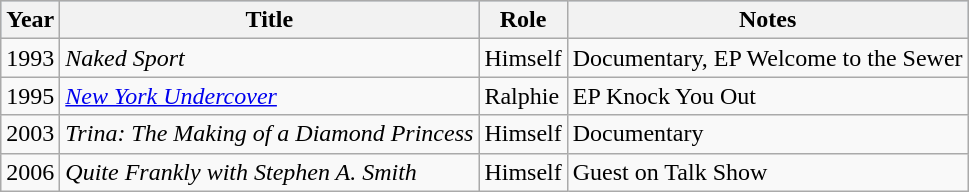<table class="wikitable">
<tr style="background:#b0c4de; text-align:center;">
<th>Year</th>
<th>Title</th>
<th>Role</th>
<th>Notes</th>
</tr>
<tr>
<td>1993</td>
<td><em>Naked Sport</em></td>
<td>Himself</td>
<td>Documentary, EP Welcome to the Sewer</td>
</tr>
<tr>
<td>1995</td>
<td><em><a href='#'>New York Undercover</a></em></td>
<td>Ralphie</td>
<td>EP Knock You Out</td>
</tr>
<tr>
<td>2003</td>
<td><em>Trina: The Making of a Diamond Princess</em></td>
<td>Himself</td>
<td>Documentary</td>
</tr>
<tr>
<td>2006</td>
<td><em>Quite Frankly with Stephen A. Smith</em></td>
<td>Himself</td>
<td>Guest on Talk Show</td>
</tr>
</table>
